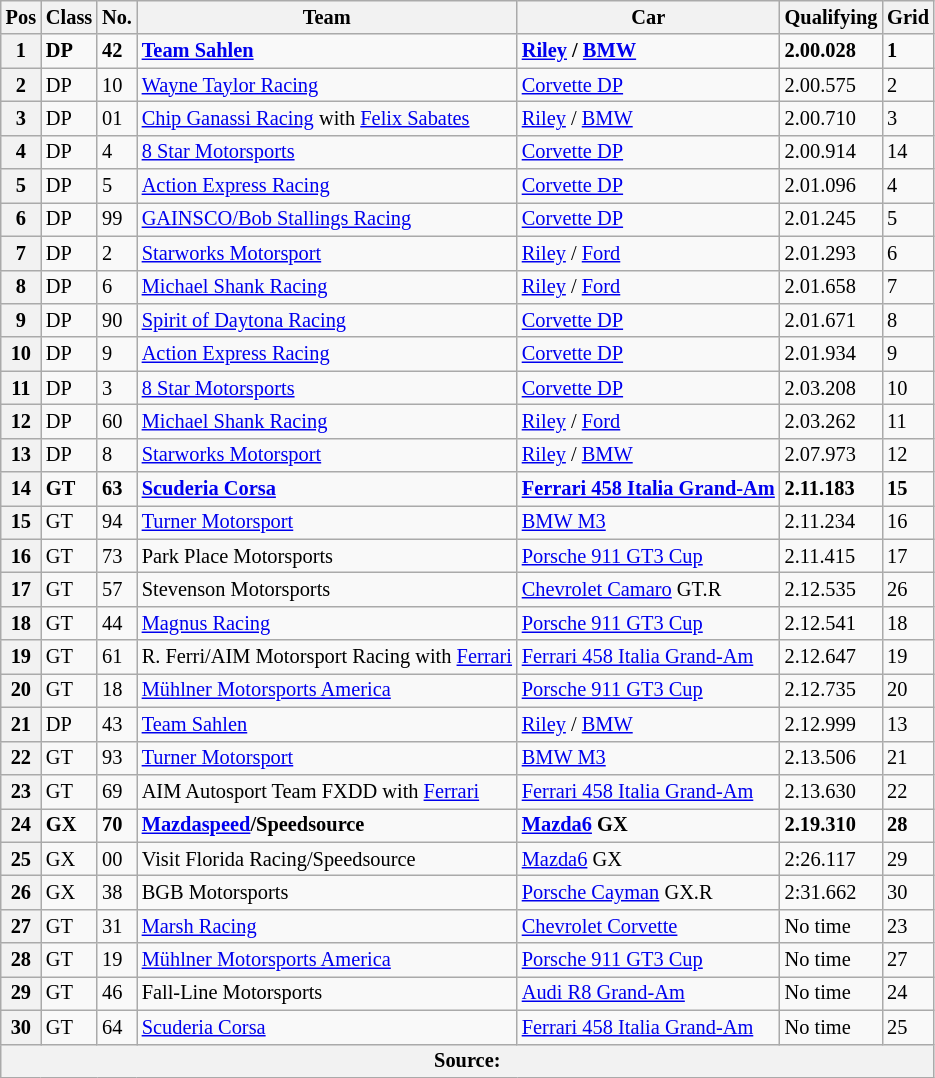<table class="wikitable" style="font-size: 85%;">
<tr>
<th>Pos</th>
<th>Class</th>
<th>No.</th>
<th>Team</th>
<th>Car</th>
<th>Qualifying</th>
<th>Grid</th>
</tr>
<tr>
<th>1</th>
<td><strong>DP</strong></td>
<td><strong>42</strong></td>
<td><a href='#'><strong>Team Sahlen</strong></a></td>
<td><strong><a href='#'>Riley</a> / <a href='#'>BMW</a></strong></td>
<td><strong>2.00.028</strong></td>
<td><strong>1</strong></td>
</tr>
<tr>
<th>2</th>
<td>DP</td>
<td>10</td>
<td><a href='#'>Wayne Taylor Racing</a></td>
<td><a href='#'>Corvette DP</a></td>
<td>2.00.575</td>
<td>2</td>
</tr>
<tr>
<th>3</th>
<td>DP</td>
<td>01</td>
<td><a href='#'>Chip Ganassi Racing</a> with <a href='#'>Felix Sabates</a></td>
<td><a href='#'>Riley</a> / <a href='#'>BMW</a></td>
<td>2.00.710</td>
<td>3</td>
</tr>
<tr>
<th>4</th>
<td>DP</td>
<td>4</td>
<td><a href='#'>8 Star Motorsports</a></td>
<td><a href='#'>Corvette DP</a></td>
<td>2.00.914</td>
<td>14</td>
</tr>
<tr>
<th>5</th>
<td>DP</td>
<td>5</td>
<td><a href='#'>Action Express Racing</a></td>
<td><a href='#'>Corvette DP</a></td>
<td>2.01.096</td>
<td>4</td>
</tr>
<tr>
<th>6</th>
<td>DP</td>
<td>99</td>
<td><a href='#'>GAINSCO/Bob Stallings Racing</a></td>
<td><a href='#'>Corvette DP</a></td>
<td>2.01.245</td>
<td>5</td>
</tr>
<tr>
<th>7</th>
<td>DP</td>
<td>2</td>
<td><a href='#'>Starworks Motorsport</a></td>
<td><a href='#'>Riley</a> / <a href='#'>Ford</a></td>
<td>2.01.293</td>
<td>6</td>
</tr>
<tr>
<th>8</th>
<td>DP</td>
<td>6</td>
<td><a href='#'>Michael Shank Racing</a></td>
<td><a href='#'>Riley</a> / <a href='#'>Ford</a></td>
<td>2.01.658</td>
<td>7</td>
</tr>
<tr>
<th>9</th>
<td>DP</td>
<td>90</td>
<td><a href='#'>Spirit of Daytona Racing</a></td>
<td><a href='#'>Corvette DP</a></td>
<td>2.01.671</td>
<td>8</td>
</tr>
<tr>
<th>10</th>
<td>DP</td>
<td>9</td>
<td><a href='#'>Action Express Racing</a></td>
<td><a href='#'>Corvette DP</a></td>
<td>2.01.934</td>
<td>9</td>
</tr>
<tr>
<th>11</th>
<td>DP</td>
<td>3</td>
<td><a href='#'>8 Star Motorsports</a></td>
<td><a href='#'>Corvette DP</a></td>
<td>2.03.208</td>
<td>10</td>
</tr>
<tr>
<th>12</th>
<td>DP</td>
<td>60</td>
<td><a href='#'>Michael Shank Racing</a></td>
<td><a href='#'>Riley</a> / <a href='#'>Ford</a></td>
<td>2.03.262</td>
<td>11</td>
</tr>
<tr>
<th>13</th>
<td>DP</td>
<td>8</td>
<td><a href='#'>Starworks Motorsport</a></td>
<td><a href='#'>Riley</a> / <a href='#'>BMW</a></td>
<td>2.07.973</td>
<td>12</td>
</tr>
<tr>
<th>14</th>
<td><strong>GT</strong></td>
<td><strong>63</strong></td>
<td><strong><a href='#'>Scuderia Corsa</a></strong></td>
<td><a href='#'><strong>Ferrari 458 Italia Grand-Am</strong></a></td>
<td><strong>2.11.183</strong></td>
<td><strong>15</strong></td>
</tr>
<tr>
<th>15</th>
<td>GT</td>
<td>94</td>
<td><a href='#'>Turner Motorsport</a></td>
<td><a href='#'>BMW M3</a></td>
<td>2.11.234</td>
<td>16</td>
</tr>
<tr>
<th>16</th>
<td>GT</td>
<td>73</td>
<td>Park Place Motorsports</td>
<td><a href='#'>Porsche 911 GT3 Cup</a></td>
<td>2.11.415</td>
<td>17</td>
</tr>
<tr>
<th>17</th>
<td>GT</td>
<td>57</td>
<td>Stevenson Motorsports</td>
<td><a href='#'>Chevrolet Camaro</a> GT.R</td>
<td>2.12.535</td>
<td>26</td>
</tr>
<tr>
<th>18</th>
<td>GT</td>
<td>44</td>
<td><a href='#'>Magnus Racing</a></td>
<td><a href='#'>Porsche 911 GT3 Cup</a></td>
<td>2.12.541</td>
<td>18</td>
</tr>
<tr>
<th>19</th>
<td>GT</td>
<td>61</td>
<td>R. Ferri/AIM Motorsport Racing with <a href='#'>Ferrari</a></td>
<td><a href='#'>Ferrari 458 Italia Grand-Am</a></td>
<td>2.12.647</td>
<td>19</td>
</tr>
<tr>
<th>20</th>
<td>GT</td>
<td>18</td>
<td><a href='#'>Mühlner Motorsports America</a></td>
<td><a href='#'>Porsche 911 GT3 Cup</a></td>
<td>2.12.735</td>
<td>20</td>
</tr>
<tr>
<th>21</th>
<td>DP</td>
<td>43</td>
<td><a href='#'>Team Sahlen</a></td>
<td><a href='#'>Riley</a> / <a href='#'>BMW</a></td>
<td>2.12.999</td>
<td>13</td>
</tr>
<tr>
<th>22</th>
<td>GT</td>
<td>93</td>
<td><a href='#'>Turner Motorsport</a></td>
<td><a href='#'>BMW M3</a></td>
<td>2.13.506</td>
<td>21</td>
</tr>
<tr>
<th>23</th>
<td>GT</td>
<td>69</td>
<td>AIM Autosport Team FXDD with <a href='#'>Ferrari</a></td>
<td><a href='#'>Ferrari 458 Italia Grand-Am</a></td>
<td>2.13.630</td>
<td>22</td>
</tr>
<tr>
<th>24</th>
<td><strong>GX</strong></td>
<td><strong>70</strong></td>
<td><strong><a href='#'>Mazdaspeed</a>/Speedsource</strong></td>
<td><strong><a href='#'>Mazda6</a> GX</strong></td>
<td><strong>2.19.310</strong></td>
<td><strong>28</strong></td>
</tr>
<tr>
<th>25</th>
<td>GX</td>
<td>00</td>
<td>Visit Florida Racing/Speedsource</td>
<td><a href='#'>Mazda6</a> GX</td>
<td>2:26.117</td>
<td>29</td>
</tr>
<tr>
<th>26</th>
<td>GX</td>
<td>38</td>
<td>BGB Motorsports</td>
<td><a href='#'>Porsche Cayman</a> GX.R</td>
<td>2:31.662</td>
<td>30</td>
</tr>
<tr>
<th>27</th>
<td>GT</td>
<td>31</td>
<td><a href='#'>Marsh Racing</a></td>
<td><a href='#'>Chevrolet Corvette</a></td>
<td>No time</td>
<td>23</td>
</tr>
<tr>
<th>28</th>
<td>GT</td>
<td>19</td>
<td><a href='#'>Mühlner Motorsports America</a></td>
<td><a href='#'>Porsche 911 GT3 Cup</a></td>
<td>No time</td>
<td>27</td>
</tr>
<tr>
<th>29</th>
<td>GT</td>
<td>46</td>
<td>Fall-Line Motorsports</td>
<td><a href='#'>Audi R8 Grand-Am</a></td>
<td>No time</td>
<td>24</td>
</tr>
<tr>
<th>30</th>
<td>GT</td>
<td>64</td>
<td><a href='#'>Scuderia Corsa</a></td>
<td><a href='#'>Ferrari 458 Italia Grand-Am</a></td>
<td>No time</td>
<td>25</td>
</tr>
<tr>
<th colspan="7">Source:</th>
</tr>
</table>
